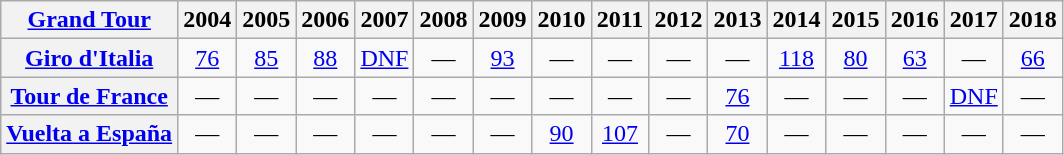<table class="wikitable plainrowheaders">
<tr>
<th scope="col"><a href='#'>Grand Tour</a></th>
<th scope="col">2004</th>
<th scope="col">2005</th>
<th scope="col">2006</th>
<th scope="col">2007</th>
<th scope="col">2008</th>
<th scope="col">2009</th>
<th scope="col">2010</th>
<th scope="col">2011</th>
<th scope="col">2012</th>
<th scope="col">2013</th>
<th scope="col">2014</th>
<th scope="col">2015</th>
<th scope="col">2016</th>
<th scope="col">2017</th>
<th scope="col">2018</th>
</tr>
<tr style="text-align:center;">
<th scope="row"> <a href='#'>Giro d'Italia</a></th>
<td><a href='#'>76</a></td>
<td><a href='#'>85</a></td>
<td><a href='#'>88</a></td>
<td><a href='#'>DNF</a></td>
<td>—</td>
<td><a href='#'>93</a></td>
<td>—</td>
<td>—</td>
<td>—</td>
<td>—</td>
<td><a href='#'>118</a></td>
<td><a href='#'>80</a></td>
<td><a href='#'>63</a></td>
<td>—</td>
<td><a href='#'>66</a></td>
</tr>
<tr style="text-align:center;">
<th scope="row"> <a href='#'>Tour de France</a></th>
<td>—</td>
<td>—</td>
<td>—</td>
<td>—</td>
<td>—</td>
<td>—</td>
<td>—</td>
<td>—</td>
<td>—</td>
<td><a href='#'>76</a></td>
<td>—</td>
<td>—</td>
<td>—</td>
<td><a href='#'>DNF</a></td>
<td>—</td>
</tr>
<tr style="text-align:center;">
<th scope="row"> <a href='#'>Vuelta a España</a></th>
<td>—</td>
<td>—</td>
<td>—</td>
<td>—</td>
<td>—</td>
<td>—</td>
<td><a href='#'>90</a></td>
<td><a href='#'>107</a></td>
<td>—</td>
<td><a href='#'>70</a></td>
<td>—</td>
<td>—</td>
<td>—</td>
<td>—</td>
<td>—</td>
</tr>
</table>
